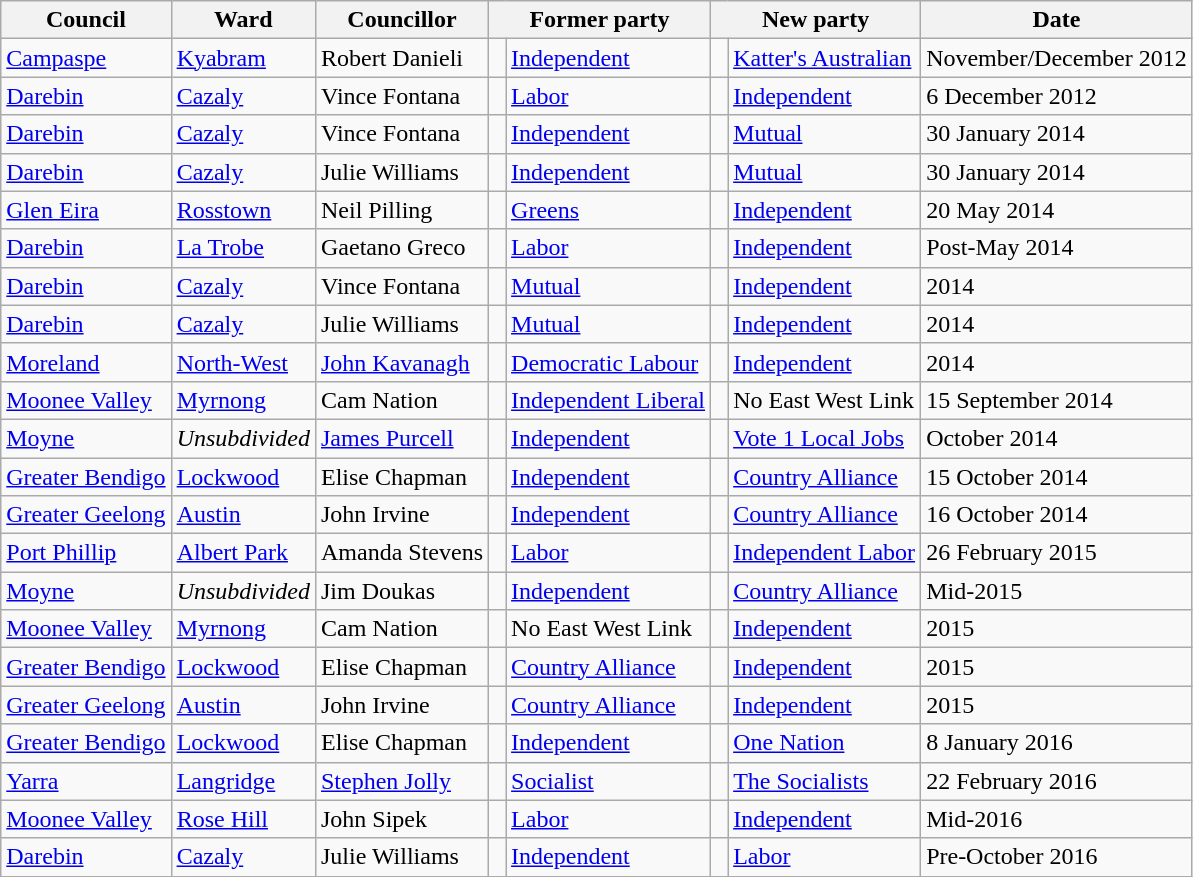<table class="wikitable sortable">
<tr>
<th>Council</th>
<th>Ward</th>
<th>Councillor</th>
<th colspan="2">Former party</th>
<th colspan="2">New party</th>
<th>Date</th>
</tr>
<tr>
<td><a href='#'>Campaspe</a></td>
<td><a href='#'>Kyabram</a></td>
<td>Robert Danieli</td>
<td> </td>
<td><a href='#'>Independent</a></td>
<td> </td>
<td><a href='#'>Katter's Australian</a></td>
<td>November/December 2012</td>
</tr>
<tr>
<td><a href='#'>Darebin</a></td>
<td><a href='#'>Cazaly</a></td>
<td>Vince Fontana</td>
<td> </td>
<td><a href='#'>Labor</a></td>
<td> </td>
<td><a href='#'>Independent</a></td>
<td>6 December 2012</td>
</tr>
<tr>
<td><a href='#'>Darebin</a></td>
<td><a href='#'>Cazaly</a></td>
<td>Vince Fontana</td>
<td> </td>
<td><a href='#'>Independent</a></td>
<td> </td>
<td><a href='#'>Mutual</a></td>
<td>30 January 2014</td>
</tr>
<tr>
<td><a href='#'>Darebin</a></td>
<td><a href='#'>Cazaly</a></td>
<td>Julie Williams</td>
<td> </td>
<td><a href='#'>Independent</a></td>
<td> </td>
<td><a href='#'>Mutual</a></td>
<td>30 January 2014</td>
</tr>
<tr>
<td><a href='#'>Glen Eira</a></td>
<td><a href='#'>Rosstown</a></td>
<td>Neil Pilling</td>
<td> </td>
<td><a href='#'>Greens</a></td>
<td> </td>
<td><a href='#'>Independent</a></td>
<td>20 May 2014</td>
</tr>
<tr>
<td><a href='#'>Darebin</a></td>
<td><a href='#'>La Trobe</a></td>
<td>Gaetano Greco</td>
<td> </td>
<td><a href='#'>Labor</a></td>
<td> </td>
<td><a href='#'>Independent</a></td>
<td>Post-May 2014</td>
</tr>
<tr>
<td><a href='#'>Darebin</a></td>
<td><a href='#'>Cazaly</a></td>
<td>Vince Fontana</td>
<td> </td>
<td><a href='#'>Mutual</a></td>
<td> </td>
<td><a href='#'>Independent</a></td>
<td>2014</td>
</tr>
<tr>
<td><a href='#'>Darebin</a></td>
<td><a href='#'>Cazaly</a></td>
<td>Julie Williams</td>
<td> </td>
<td><a href='#'>Mutual</a></td>
<td> </td>
<td><a href='#'>Independent</a></td>
<td>2014</td>
</tr>
<tr>
<td><a href='#'>Moreland</a></td>
<td><a href='#'>North-West</a></td>
<td><a href='#'>John Kavanagh</a></td>
<td> </td>
<td><a href='#'>Democratic Labour</a></td>
<td> </td>
<td><a href='#'>Independent</a></td>
<td>2014</td>
</tr>
<tr>
<td><a href='#'>Moonee Valley</a></td>
<td><a href='#'>Myrnong</a></td>
<td>Cam Nation</td>
<td> </td>
<td><a href='#'>Independent Liberal</a></td>
<td> </td>
<td>No East West Link</td>
<td>15 September 2014</td>
</tr>
<tr>
<td><a href='#'>Moyne</a></td>
<td><em>Unsubdivided</em></td>
<td><a href='#'>James Purcell</a></td>
<td> </td>
<td><a href='#'>Independent</a></td>
<td> </td>
<td><a href='#'>Vote 1 Local Jobs</a></td>
<td>October 2014</td>
</tr>
<tr>
<td><a href='#'>Greater Bendigo</a></td>
<td><a href='#'>Lockwood</a></td>
<td>Elise Chapman</td>
<td> </td>
<td><a href='#'>Independent</a></td>
<td> </td>
<td><a href='#'>Country Alliance</a></td>
<td>15 October 2014</td>
</tr>
<tr>
<td><a href='#'>Greater Geelong</a></td>
<td><a href='#'>Austin</a></td>
<td>John Irvine</td>
<td> </td>
<td><a href='#'>Independent</a></td>
<td> </td>
<td><a href='#'>Country Alliance</a></td>
<td>16 October 2014</td>
</tr>
<tr>
<td><a href='#'>Port Phillip</a></td>
<td><a href='#'>Albert Park</a></td>
<td>Amanda Stevens</td>
<td> </td>
<td><a href='#'>Labor</a></td>
<td> </td>
<td><a href='#'>Independent Labor</a></td>
<td>26 February 2015</td>
</tr>
<tr>
<td><a href='#'>Moyne</a></td>
<td><em>Unsubdivided</em></td>
<td>Jim Doukas</td>
<td> </td>
<td><a href='#'>Independent</a></td>
<td> </td>
<td><a href='#'>Country Alliance</a></td>
<td>Mid-2015</td>
</tr>
<tr>
<td><a href='#'>Moonee Valley</a></td>
<td><a href='#'>Myrnong</a></td>
<td>Cam Nation</td>
<td> </td>
<td>No East West Link</td>
<td> </td>
<td><a href='#'>Independent</a></td>
<td>2015</td>
</tr>
<tr>
<td><a href='#'>Greater Bendigo</a></td>
<td><a href='#'>Lockwood</a></td>
<td>Elise Chapman</td>
<td> </td>
<td><a href='#'>Country Alliance</a></td>
<td> </td>
<td><a href='#'>Independent</a></td>
<td>2015</td>
</tr>
<tr>
<td><a href='#'>Greater Geelong</a></td>
<td><a href='#'>Austin</a></td>
<td>John Irvine</td>
<td> </td>
<td><a href='#'>Country Alliance</a></td>
<td> </td>
<td><a href='#'>Independent</a></td>
<td>2015</td>
</tr>
<tr>
<td><a href='#'>Greater Bendigo</a></td>
<td><a href='#'>Lockwood</a></td>
<td>Elise Chapman</td>
<td> </td>
<td><a href='#'>Independent</a></td>
<td> </td>
<td><a href='#'>One Nation</a></td>
<td>8 January 2016</td>
</tr>
<tr>
<td><a href='#'>Yarra</a></td>
<td><a href='#'>Langridge</a></td>
<td><a href='#'>Stephen Jolly</a></td>
<td> </td>
<td><a href='#'>Socialist</a></td>
<td> </td>
<td><a href='#'>The Socialists</a></td>
<td>22 February 2016</td>
</tr>
<tr>
<td><a href='#'>Moonee Valley</a></td>
<td><a href='#'>Rose Hill</a></td>
<td>John Sipek</td>
<td> </td>
<td><a href='#'>Labor</a></td>
<td> </td>
<td><a href='#'>Independent</a></td>
<td>Mid-2016</td>
</tr>
<tr>
<td><a href='#'>Darebin</a></td>
<td><a href='#'>Cazaly</a></td>
<td>Julie Williams</td>
<td> </td>
<td><a href='#'>Independent</a></td>
<td> </td>
<td><a href='#'>Labor</a></td>
<td>Pre-October 2016</td>
</tr>
</table>
